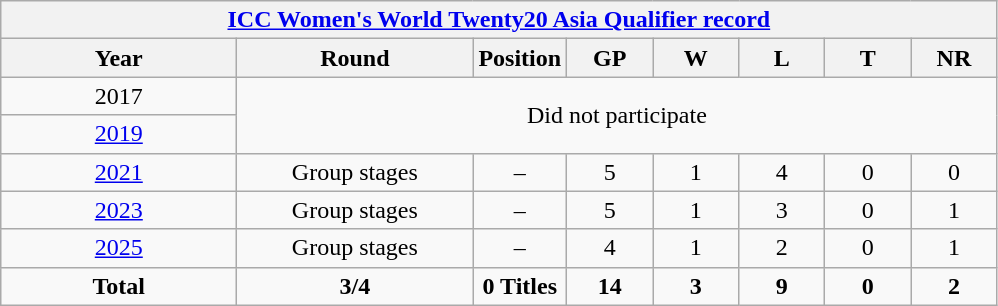<table class="wikitable" style="text-align: center;">
<tr>
<th colspan=8><a href='#'>ICC Women's World Twenty20 Asia Qualifier record</a></th>
</tr>
<tr>
<th width=150>Year</th>
<th width=150>Round</th>
<th width=50>Position</th>
<th width=50>GP</th>
<th width=50>W</th>
<th width=50>L</th>
<th width=50>T</th>
<th width=50>NR</th>
</tr>
<tr>
<td> 2017</td>
<td colspan=7  rowspan=2>Did not participate</td>
</tr>
<tr>
<td> <a href='#'>2019</a></td>
</tr>
<tr>
<td> <a href='#'>2021</a></td>
<td>Group stages</td>
<td>–</td>
<td>5</td>
<td>1</td>
<td>4</td>
<td>0</td>
<td>0</td>
</tr>
<tr>
<td> <a href='#'>2023</a></td>
<td>Group stages</td>
<td>–</td>
<td>5</td>
<td>1</td>
<td>3</td>
<td>0</td>
<td>1</td>
</tr>
<tr>
<td> <a href='#'>2025</a></td>
<td>Group stages</td>
<td>–</td>
<td>4</td>
<td>1</td>
<td>2</td>
<td>0</td>
<td>1</td>
</tr>
<tr>
<td><strong>Total</strong></td>
<td><strong>3/4</strong></td>
<td><strong>0 Titles</strong></td>
<td><strong>14</strong></td>
<td><strong>3</strong></td>
<td><strong>9</strong></td>
<td><strong>0</strong></td>
<td><strong>2</strong></td>
</tr>
</table>
